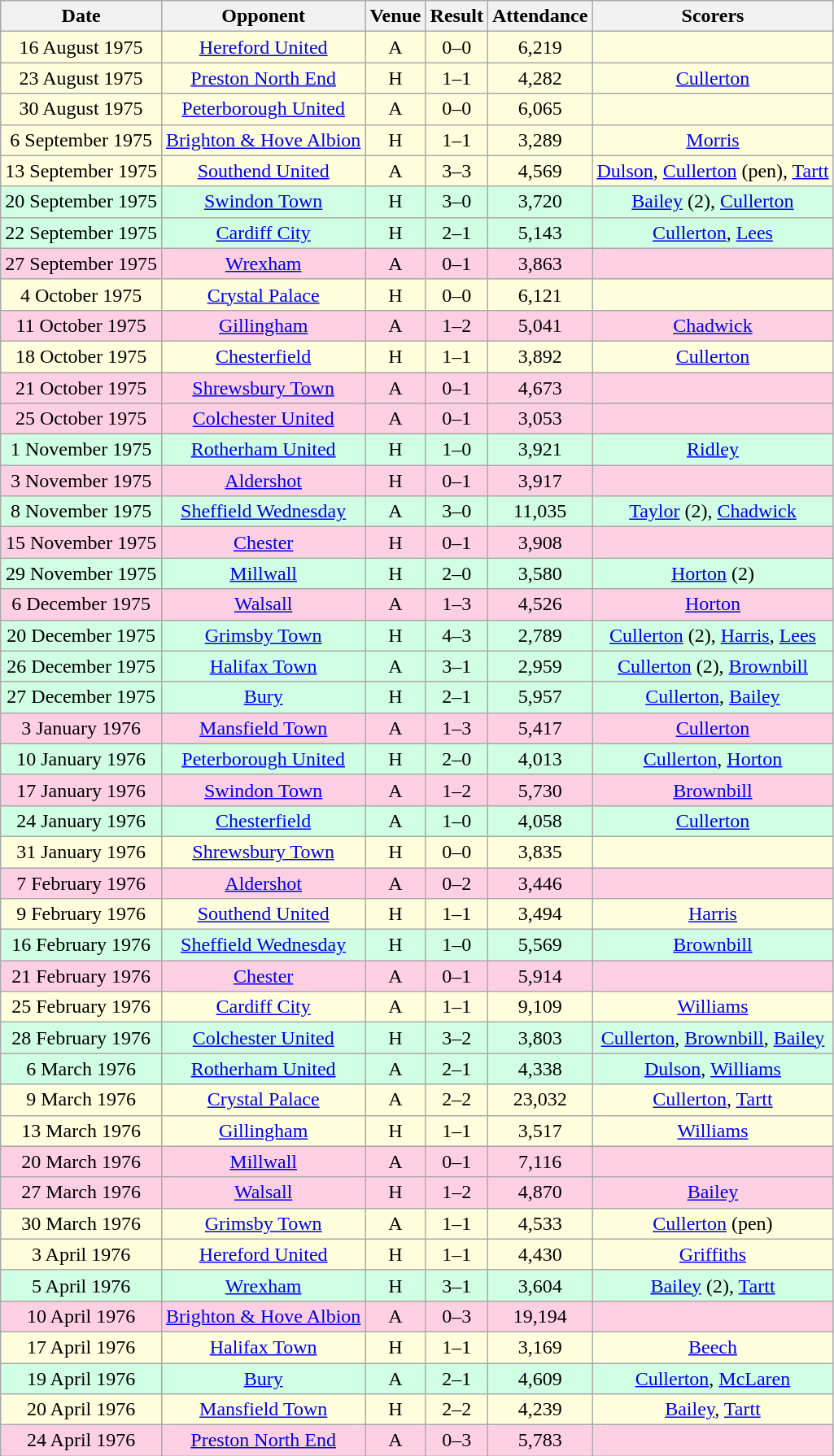<table class="wikitable sortable" style="font-size:100%; text-align:center">
<tr>
<th>Date</th>
<th>Opponent</th>
<th>Venue</th>
<th>Result</th>
<th>Attendance</th>
<th>Scorers</th>
</tr>
<tr style="background-color: #ffffdd;">
<td>16 August 1975</td>
<td><a href='#'>Hereford United</a></td>
<td>A</td>
<td>0–0</td>
<td>6,219</td>
<td></td>
</tr>
<tr style="background-color: #ffffdd;">
<td>23 August 1975</td>
<td><a href='#'>Preston North End</a></td>
<td>H</td>
<td>1–1</td>
<td>4,282</td>
<td><a href='#'>Cullerton</a></td>
</tr>
<tr style="background-color: #ffffdd;">
<td>30 August 1975</td>
<td><a href='#'>Peterborough United</a></td>
<td>A</td>
<td>0–0</td>
<td>6,065</td>
<td></td>
</tr>
<tr style="background-color: #ffffdd;">
<td>6 September 1975</td>
<td><a href='#'>Brighton & Hove Albion</a></td>
<td>H</td>
<td>1–1</td>
<td>3,289</td>
<td><a href='#'>Morris</a></td>
</tr>
<tr style="background-color: #ffffdd;">
<td>13 September 1975</td>
<td><a href='#'>Southend United</a></td>
<td>A</td>
<td>3–3</td>
<td>4,569</td>
<td><a href='#'>Dulson</a>, <a href='#'>Cullerton</a> (pen), <a href='#'>Tartt</a></td>
</tr>
<tr style="background-color: #d0ffe3;">
<td>20 September 1975</td>
<td><a href='#'>Swindon Town</a></td>
<td>H</td>
<td>3–0</td>
<td>3,720</td>
<td><a href='#'>Bailey</a> (2), <a href='#'>Cullerton</a></td>
</tr>
<tr style="background-color: #d0ffe3;">
<td>22 September 1975</td>
<td><a href='#'>Cardiff City</a></td>
<td>H</td>
<td>2–1</td>
<td>5,143</td>
<td><a href='#'>Cullerton</a>, <a href='#'>Lees</a></td>
</tr>
<tr style="background-color: #ffd0e3;">
<td>27 September 1975</td>
<td><a href='#'>Wrexham</a></td>
<td>A</td>
<td>0–1</td>
<td>3,863</td>
<td></td>
</tr>
<tr style="background-color: #ffffdd;">
<td>4 October 1975</td>
<td><a href='#'>Crystal Palace</a></td>
<td>H</td>
<td>0–0</td>
<td>6,121</td>
<td></td>
</tr>
<tr style="background-color: #ffd0e3;">
<td>11 October 1975</td>
<td><a href='#'>Gillingham</a></td>
<td>A</td>
<td>1–2</td>
<td>5,041</td>
<td><a href='#'>Chadwick</a></td>
</tr>
<tr style="background-color: #ffffdd;">
<td>18 October 1975</td>
<td><a href='#'>Chesterfield</a></td>
<td>H</td>
<td>1–1</td>
<td>3,892</td>
<td><a href='#'>Cullerton</a></td>
</tr>
<tr style="background-color: #ffd0e3;">
<td>21 October 1975</td>
<td><a href='#'>Shrewsbury Town</a></td>
<td>A</td>
<td>0–1</td>
<td>4,673</td>
<td></td>
</tr>
<tr style="background-color: #ffd0e3;">
<td>25 October 1975</td>
<td><a href='#'>Colchester United</a></td>
<td>A</td>
<td>0–1</td>
<td>3,053</td>
<td></td>
</tr>
<tr style="background-color: #d0ffe3;">
<td>1 November 1975</td>
<td><a href='#'>Rotherham United</a></td>
<td>H</td>
<td>1–0</td>
<td>3,921</td>
<td><a href='#'>Ridley</a></td>
</tr>
<tr style="background-color: #ffd0e3;">
<td>3 November 1975</td>
<td><a href='#'>Aldershot</a></td>
<td>H</td>
<td>0–1</td>
<td>3,917</td>
<td></td>
</tr>
<tr style="background-color: #d0ffe3;">
<td>8 November 1975</td>
<td><a href='#'>Sheffield Wednesday</a></td>
<td>A</td>
<td>3–0</td>
<td>11,035</td>
<td><a href='#'>Taylor</a> (2), <a href='#'>Chadwick</a></td>
</tr>
<tr style="background-color: #ffd0e3;">
<td>15 November 1975</td>
<td><a href='#'>Chester</a></td>
<td>H</td>
<td>0–1</td>
<td>3,908</td>
<td></td>
</tr>
<tr style="background-color: #d0ffe3;">
<td>29 November 1975</td>
<td><a href='#'>Millwall</a></td>
<td>H</td>
<td>2–0</td>
<td>3,580</td>
<td><a href='#'>Horton</a> (2)</td>
</tr>
<tr style="background-color: #ffd0e3;">
<td>6 December 1975</td>
<td><a href='#'>Walsall</a></td>
<td>A</td>
<td>1–3</td>
<td>4,526</td>
<td><a href='#'>Horton</a></td>
</tr>
<tr style="background-color: #d0ffe3;">
<td>20 December 1975</td>
<td><a href='#'>Grimsby Town</a></td>
<td>H</td>
<td>4–3</td>
<td>2,789</td>
<td><a href='#'>Cullerton</a> (2), <a href='#'>Harris</a>, <a href='#'>Lees</a></td>
</tr>
<tr style="background-color: #d0ffe3;">
<td>26 December 1975</td>
<td><a href='#'>Halifax Town</a></td>
<td>A</td>
<td>3–1</td>
<td>2,959</td>
<td><a href='#'>Cullerton</a> (2), <a href='#'>Brownbill</a></td>
</tr>
<tr style="background-color: #d0ffe3;">
<td>27 December 1975</td>
<td><a href='#'>Bury</a></td>
<td>H</td>
<td>2–1</td>
<td>5,957</td>
<td><a href='#'>Cullerton</a>, <a href='#'>Bailey</a></td>
</tr>
<tr style="background-color: #ffd0e3;">
<td>3 January 1976</td>
<td><a href='#'>Mansfield Town</a></td>
<td>A</td>
<td>1–3</td>
<td>5,417</td>
<td><a href='#'>Cullerton</a></td>
</tr>
<tr style="background-color: #d0ffe3;">
<td>10 January 1976</td>
<td><a href='#'>Peterborough United</a></td>
<td>H</td>
<td>2–0</td>
<td>4,013</td>
<td><a href='#'>Cullerton</a>, <a href='#'>Horton</a></td>
</tr>
<tr style="background-color: #ffd0e3;">
<td>17 January 1976</td>
<td><a href='#'>Swindon Town</a></td>
<td>A</td>
<td>1–2</td>
<td>5,730</td>
<td><a href='#'>Brownbill</a></td>
</tr>
<tr style="background-color: #d0ffe3;">
<td>24 January 1976</td>
<td><a href='#'>Chesterfield</a></td>
<td>A</td>
<td>1–0</td>
<td>4,058</td>
<td><a href='#'>Cullerton</a></td>
</tr>
<tr style="background-color: #ffffdd;">
<td>31 January 1976</td>
<td><a href='#'>Shrewsbury Town</a></td>
<td>H</td>
<td>0–0</td>
<td>3,835</td>
<td></td>
</tr>
<tr style="background-color: #ffd0e3;">
<td>7 February 1976</td>
<td><a href='#'>Aldershot</a></td>
<td>A</td>
<td>0–2</td>
<td>3,446</td>
<td></td>
</tr>
<tr style="background-color: #ffffdd;">
<td>9 February 1976</td>
<td><a href='#'>Southend United</a></td>
<td>H</td>
<td>1–1</td>
<td>3,494</td>
<td><a href='#'>Harris</a></td>
</tr>
<tr style="background-color: #d0ffe3;">
<td>16 February 1976</td>
<td><a href='#'>Sheffield Wednesday</a></td>
<td>H</td>
<td>1–0</td>
<td>5,569</td>
<td><a href='#'>Brownbill</a></td>
</tr>
<tr style="background-color: #ffd0e3;">
<td>21 February 1976</td>
<td><a href='#'>Chester</a></td>
<td>A</td>
<td>0–1</td>
<td>5,914</td>
<td></td>
</tr>
<tr style="background-color: #ffffdd;">
<td>25 February 1976</td>
<td><a href='#'>Cardiff City</a></td>
<td>A</td>
<td>1–1</td>
<td>9,109</td>
<td><a href='#'>Williams</a></td>
</tr>
<tr style="background-color: #d0ffe3;">
<td>28 February 1976</td>
<td><a href='#'>Colchester United</a></td>
<td>H</td>
<td>3–2</td>
<td>3,803</td>
<td><a href='#'>Cullerton</a>, <a href='#'>Brownbill</a>, <a href='#'>Bailey</a></td>
</tr>
<tr style="background-color: #d0ffe3;">
<td>6 March 1976</td>
<td><a href='#'>Rotherham United</a></td>
<td>A</td>
<td>2–1</td>
<td>4,338</td>
<td><a href='#'>Dulson</a>, <a href='#'>Williams</a></td>
</tr>
<tr style="background-color: #ffffdd;">
<td>9 March 1976</td>
<td><a href='#'>Crystal Palace</a></td>
<td>A</td>
<td>2–2</td>
<td>23,032</td>
<td><a href='#'>Cullerton</a>, <a href='#'>Tartt</a></td>
</tr>
<tr style="background-color: #ffffdd;">
<td>13 March 1976</td>
<td><a href='#'>Gillingham</a></td>
<td>H</td>
<td>1–1</td>
<td>3,517</td>
<td><a href='#'>Williams</a></td>
</tr>
<tr style="background-color: #ffd0e3;">
<td>20 March 1976</td>
<td><a href='#'>Millwall</a></td>
<td>A</td>
<td>0–1</td>
<td>7,116</td>
<td></td>
</tr>
<tr style="background-color: #ffd0e3;">
<td>27 March 1976</td>
<td><a href='#'>Walsall</a></td>
<td>H</td>
<td>1–2</td>
<td>4,870</td>
<td><a href='#'>Bailey</a></td>
</tr>
<tr style="background-color: #ffffdd;">
<td>30 March 1976</td>
<td><a href='#'>Grimsby Town</a></td>
<td>A</td>
<td>1–1</td>
<td>4,533</td>
<td><a href='#'>Cullerton</a> (pen)</td>
</tr>
<tr style="background-color: #ffffdd;">
<td>3 April 1976</td>
<td><a href='#'>Hereford United</a></td>
<td>H</td>
<td>1–1</td>
<td>4,430</td>
<td><a href='#'>Griffiths</a></td>
</tr>
<tr style="background-color: #d0ffe3;">
<td>5 April 1976</td>
<td><a href='#'>Wrexham</a></td>
<td>H</td>
<td>3–1</td>
<td>3,604</td>
<td><a href='#'>Bailey</a> (2), <a href='#'>Tartt</a></td>
</tr>
<tr style="background-color: #ffd0e3;">
<td>10 April 1976</td>
<td><a href='#'>Brighton & Hove Albion</a></td>
<td>A</td>
<td>0–3</td>
<td>19,194</td>
<td></td>
</tr>
<tr style="background-color: #ffffdd;">
<td>17 April 1976</td>
<td><a href='#'>Halifax Town</a></td>
<td>H</td>
<td>1–1</td>
<td>3,169</td>
<td><a href='#'>Beech</a></td>
</tr>
<tr style="background-color: #d0ffe3;">
<td>19 April 1976</td>
<td><a href='#'>Bury</a></td>
<td>A</td>
<td>2–1</td>
<td>4,609</td>
<td><a href='#'>Cullerton</a>, <a href='#'>McLaren</a></td>
</tr>
<tr style="background-color: #ffffdd;">
<td>20 April 1976</td>
<td><a href='#'>Mansfield Town</a></td>
<td>H</td>
<td>2–2</td>
<td>4,239</td>
<td><a href='#'>Bailey</a>, <a href='#'>Tartt</a></td>
</tr>
<tr style="background-color: #ffd0e3;">
<td>24 April 1976</td>
<td><a href='#'>Preston North End</a></td>
<td>A</td>
<td>0–3</td>
<td>5,783</td>
<td></td>
</tr>
</table>
